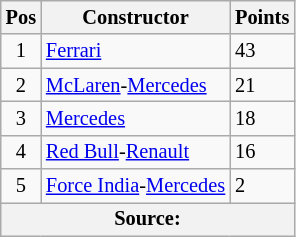<table class="wikitable" style="font-size: 85%;">
<tr>
<th>Pos</th>
<th>Constructor</th>
<th>Points</th>
</tr>
<tr>
<td align="center">1</td>
<td> <a href='#'>Ferrari</a></td>
<td>43</td>
</tr>
<tr>
<td align="center">2</td>
<td> <a href='#'>McLaren</a>-<a href='#'>Mercedes</a></td>
<td>21</td>
</tr>
<tr>
<td align="center">3</td>
<td> <a href='#'>Mercedes</a></td>
<td>18</td>
</tr>
<tr>
<td align="center">4</td>
<td> <a href='#'>Red Bull</a>-<a href='#'>Renault</a></td>
<td>16</td>
</tr>
<tr>
<td align="center">5</td>
<td> <a href='#'>Force India</a>-<a href='#'>Mercedes</a></td>
<td>2</td>
</tr>
<tr>
<th colspan=4>Source: </th>
</tr>
</table>
